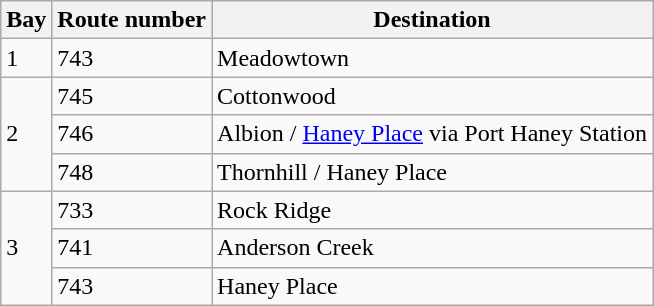<table class="wikitable">
<tr>
<th>Bay</th>
<th>Route number</th>
<th>Destination</th>
</tr>
<tr>
<td>1</td>
<td>743</td>
<td>Meadowtown</td>
</tr>
<tr>
<td rowspan="3">2</td>
<td>745</td>
<td>Cottonwood</td>
</tr>
<tr>
<td>746</td>
<td>Albion / <a href='#'>Haney Place</a> via Port Haney Station</td>
</tr>
<tr>
<td>748</td>
<td>Thornhill / Haney Place</td>
</tr>
<tr>
<td rowspan="3">3</td>
<td>733</td>
<td>Rock Ridge</td>
</tr>
<tr>
<td>741</td>
<td>Anderson Creek</td>
</tr>
<tr>
<td>743</td>
<td>Haney Place</td>
</tr>
</table>
